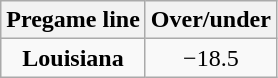<table class="wikitable">
<tr align="center">
<th style=>Pregame line</th>
<th style=>Over/under</th>
</tr>
<tr align="center">
<td><strong>Louisiana</strong></td>
<td>−18.5</td>
</tr>
</table>
